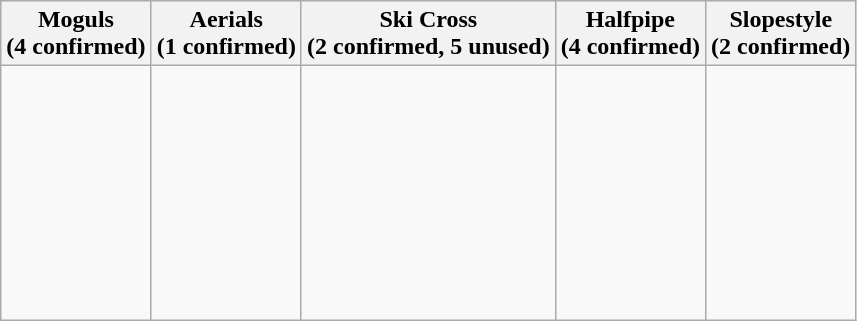<table class="wikitable">
<tr>
<th>Moguls<br>(4 confirmed)</th>
<th>Aerials<br>(1 confirmed)</th>
<th>Ski Cross<br>(2 confirmed, 5 unused)</th>
<th>Halfpipe<br>(4 confirmed)</th>
<th>Slopestyle<br>(2 confirmed)</th>
</tr>
<tr>
<td valign="top"><strong></strong><br><s></s><br><strong></strong><br><s></s><br><strong></strong><br><s><br><br></s><br><strong></strong></td>
<td valign="top"><strong></strong><br><s></s><br><s></s><br><br><s></s><br><br><br><s></s><br></td>
<td valign="top"><s><br></s><br><strong><br></strong><br><s><br><br><br><br><br></s></td>
<td valign="top"><s></s><br><strong><br><br><br></strong><br><s></s><br><br><br><br></td>
<td valign="top"><s><br></s><br><strong></strong><br><s><br><br><br></s><br><strong></strong><br><br></td>
</tr>
</table>
